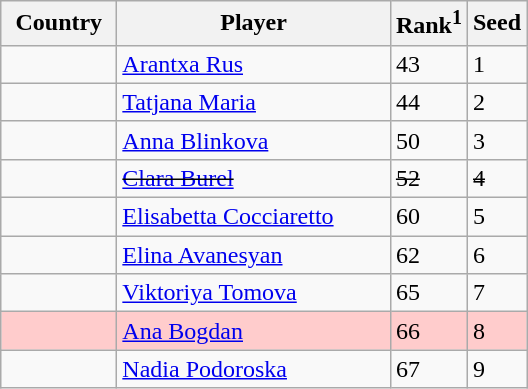<table class="wikitable">
<tr>
<th width="70">Country</th>
<th width="175">Player</th>
<th>Rank<sup>1</sup></th>
<th>Seed</th>
</tr>
<tr>
<td></td>
<td><a href='#'>Arantxa Rus</a></td>
<td>43</td>
<td>1</td>
</tr>
<tr>
<td></td>
<td><a href='#'>Tatjana Maria</a></td>
<td>44</td>
<td>2</td>
</tr>
<tr>
<td></td>
<td><a href='#'>Anna Blinkova</a></td>
<td>50</td>
<td>3</td>
</tr>
<tr>
<td><s></s></td>
<td><s><a href='#'>Clara Burel</a></s></td>
<td><s>52</s></td>
<td><s>4</s></td>
</tr>
<tr>
<td></td>
<td><a href='#'>Elisabetta Cocciaretto</a></td>
<td>60</td>
<td>5</td>
</tr>
<tr>
<td></td>
<td><a href='#'>Elina Avanesyan</a></td>
<td>62</td>
<td>6</td>
</tr>
<tr>
<td></td>
<td><a href='#'>Viktoriya Tomova</a></td>
<td>65</td>
<td>7</td>
</tr>
<tr style="background:#fcc;">
<td></td>
<td><a href='#'>Ana Bogdan</a></td>
<td>66</td>
<td>8</td>
</tr>
<tr>
<td></td>
<td><a href='#'>Nadia Podoroska</a></td>
<td>67</td>
<td>9</td>
</tr>
</table>
